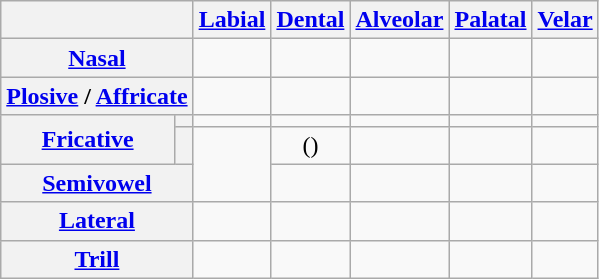<table class="wikitable" style="text-align: center">
<tr>
<th colspan="2"></th>
<th><a href='#'>Labial</a></th>
<th><a href='#'>Dental</a></th>
<th><a href='#'>Alveolar</a></th>
<th><a href='#'>Palatal</a></th>
<th><a href='#'>Velar</a></th>
</tr>
<tr>
<th colspan="2"><a href='#'>Nasal</a></th>
<td></td>
<td></td>
<td></td>
<td></td>
<td></td>
</tr>
<tr>
<th colspan="2"><a href='#'>Plosive</a> / <a href='#'>Affricate</a></th>
<td></td>
<td></td>
<td></td>
<td></td>
<td></td>
</tr>
<tr>
<th rowspan="2"><a href='#'>Fricative</a></th>
<th></th>
<td></td>
<td></td>
<td></td>
<td></td>
<td></td>
</tr>
<tr>
<th></th>
<td rowspan="2"></td>
<td>()</td>
<td></td>
<td></td>
<td></td>
</tr>
<tr>
<th colspan="2"><a href='#'>Semivowel</a></th>
<td></td>
<td></td>
<td></td>
<td></td>
</tr>
<tr>
<th colspan="2"><a href='#'>Lateral</a></th>
<td></td>
<td></td>
<td></td>
<td></td>
<td></td>
</tr>
<tr>
<th colspan="2"><a href='#'>Trill</a></th>
<td></td>
<td></td>
<td></td>
<td></td>
<td></td>
</tr>
</table>
